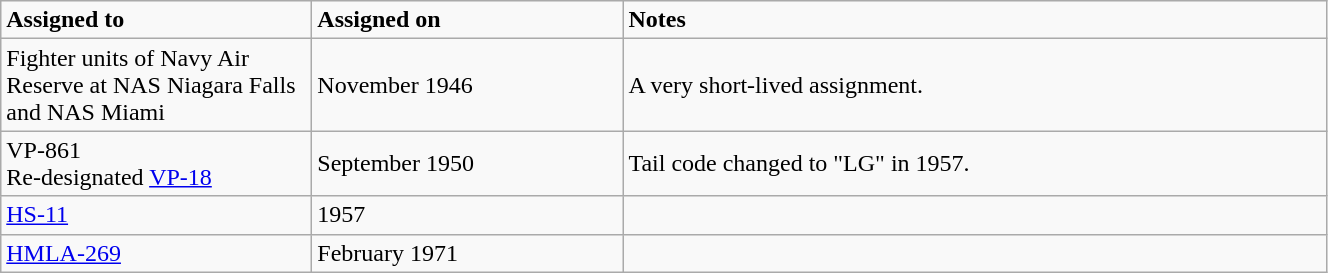<table class="wikitable" style="width: 70%;">
<tr>
<td style="width: 200px;"><strong>Assigned to</strong></td>
<td style="width: 200px;"><strong>Assigned on</strong></td>
<td><strong>Notes</strong></td>
</tr>
<tr>
<td>Fighter units of Navy Air Reserve at NAS Niagara Falls and NAS Miami</td>
<td>November 1946</td>
<td>A very short-lived assignment.</td>
</tr>
<tr>
<td>VP-861<br>Re-designated <a href='#'>VP-18</a></td>
<td>September 1950</td>
<td>Tail code changed to "LG" in 1957.</td>
</tr>
<tr>
<td><a href='#'>HS-11</a></td>
<td>1957</td>
<td></td>
</tr>
<tr>
<td><a href='#'>HMLA-269</a></td>
<td>February 1971</td>
<td></td>
</tr>
</table>
